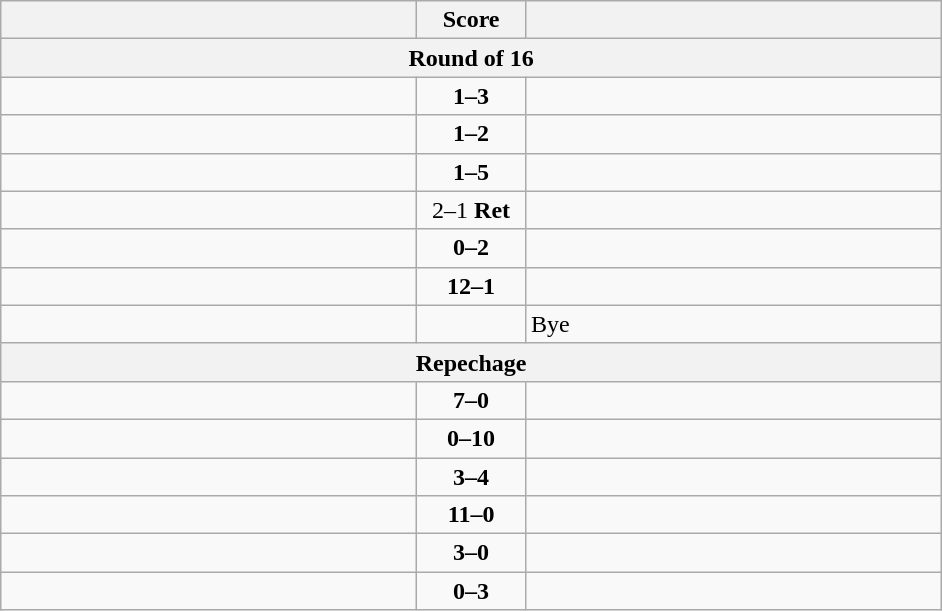<table class="wikitable" style="text-align: left;">
<tr>
<th align="right" width="270"></th>
<th width="65">Score</th>
<th align="left" width="270"></th>
</tr>
<tr>
<th colspan="3">Round of 16</th>
</tr>
<tr>
<td></td>
<td align=center><strong>1–3</strong></td>
<td><strong></strong></td>
</tr>
<tr>
<td></td>
<td align=center><strong>1–2</strong></td>
<td><strong></strong></td>
</tr>
<tr>
<td></td>
<td align=center><strong>1–5</strong></td>
<td><strong></strong></td>
</tr>
<tr>
<td><strong></strong></td>
<td align=center>2–1 <strong>Ret</strong></td>
<td></td>
</tr>
<tr>
<td></td>
<td align=center><strong>0–2</strong></td>
<td><strong></strong></td>
</tr>
<tr>
<td><strong></strong></td>
<td align=center><strong>12–1</strong></td>
<td></td>
</tr>
<tr>
<td><strong></strong></td>
<td align=center></td>
<td>Bye</td>
</tr>
<tr>
<th colspan="3">Repechage</th>
</tr>
<tr>
<td><strong></strong></td>
<td align=center><strong>7–0</strong></td>
<td></td>
</tr>
<tr>
<td></td>
<td align=center><strong>0–10</strong></td>
<td><strong></strong></td>
</tr>
<tr>
<td></td>
<td align=center><strong>3–4</strong></td>
<td><strong></strong></td>
</tr>
<tr>
<td><strong></strong></td>
<td align=center><strong>11–0</strong></td>
<td></td>
</tr>
<tr>
<td><strong></strong></td>
<td align=center><strong>3–0</strong></td>
<td></td>
</tr>
<tr>
<td></td>
<td align=center><strong>0–3</strong></td>
<td><strong></strong></td>
</tr>
</table>
